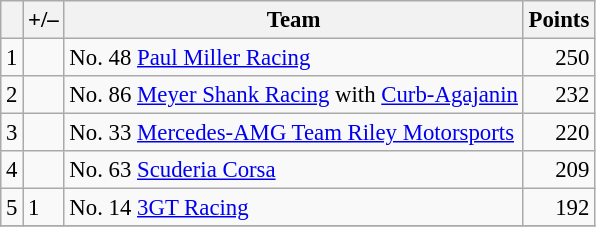<table class="wikitable" style="font-size: 95%;">
<tr>
<th scope="col"></th>
<th scope="col">+/–</th>
<th scope="col">Team</th>
<th scope="col">Points</th>
</tr>
<tr>
<td align=center>1</td>
<td align="left"></td>
<td> No. 48 <a href='#'>Paul Miller Racing</a></td>
<td align=right>250</td>
</tr>
<tr>
<td align=center>2</td>
<td align="left"></td>
<td> No. 86 <a href='#'>Meyer Shank Racing</a> with <a href='#'>Curb-Agajanin</a></td>
<td align=right>232</td>
</tr>
<tr>
<td align=center>3</td>
<td align="left"></td>
<td> No. 33 <a href='#'>Mercedes-AMG Team Riley Motorsports</a></td>
<td align=right>220</td>
</tr>
<tr>
<td align=center>4</td>
<td align="left"></td>
<td> No. 63 <a href='#'>Scuderia Corsa</a></td>
<td align=right>209</td>
</tr>
<tr>
<td align=center>5</td>
<td align="left"> 1</td>
<td> No. 14 <a href='#'>3GT Racing</a></td>
<td align=right>192</td>
</tr>
<tr>
</tr>
</table>
